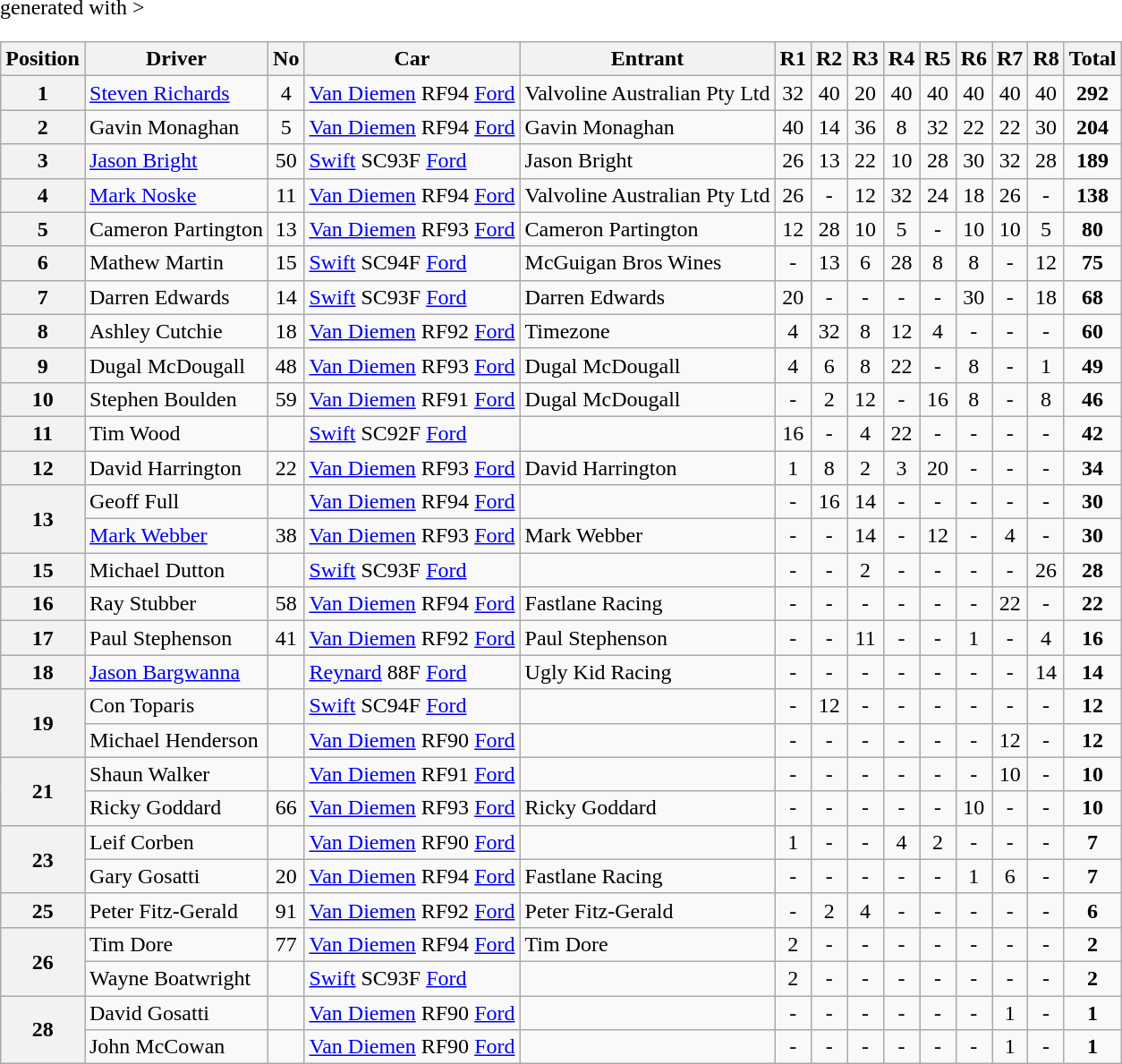<table class="wikitable" border="1" <hiddentext>generated with >
<tr style="font-weight:bold">
<th>Position</th>
<th>Driver</th>
<th>No</th>
<th>Car</th>
<th>Entrant</th>
<th>R1</th>
<th>R2</th>
<th>R3</th>
<th>R4</th>
<th>R5</th>
<th>R6</th>
<th>R7</th>
<th>R8</th>
<th>Total</th>
</tr>
<tr>
<th>1</th>
<td><a href='#'>Steven Richards</a></td>
<td align="center">4</td>
<td><a href='#'>Van Diemen</a> RF94 <a href='#'>Ford</a></td>
<td>Valvoline Australian Pty Ltd</td>
<td align="center">32</td>
<td align="center">40</td>
<td align="center">20</td>
<td align="center">40</td>
<td align="center">40</td>
<td align="center">40</td>
<td align="center">40</td>
<td align="center">40</td>
<td align="center"><strong>292</strong></td>
</tr>
<tr>
<th>2</th>
<td>Gavin Monaghan</td>
<td align="center">5</td>
<td><a href='#'>Van Diemen</a> RF94 <a href='#'>Ford</a></td>
<td>Gavin Monaghan</td>
<td align="center">40</td>
<td align="center">14</td>
<td align="center">36</td>
<td align="center">8</td>
<td align="center">32</td>
<td align="center">22</td>
<td align="center">22</td>
<td align="center">30</td>
<td align="center"><strong>204</strong></td>
</tr>
<tr>
<th>3</th>
<td><a href='#'>Jason Bright</a></td>
<td align="center">50</td>
<td><a href='#'>Swift</a> SC93F <a href='#'>Ford</a></td>
<td>Jason Bright</td>
<td align="center">26</td>
<td align="center">13</td>
<td align="center">22</td>
<td align="center">10</td>
<td align="center">28</td>
<td align="center">30</td>
<td align="center">32</td>
<td align="center">28</td>
<td align="center"><strong>189</strong></td>
</tr>
<tr>
<th>4</th>
<td><a href='#'>Mark Noske</a></td>
<td align="center">11</td>
<td><a href='#'>Van Diemen</a> RF94 <a href='#'>Ford</a></td>
<td>Valvoline Australian Pty Ltd</td>
<td align="center">26</td>
<td align="center">-</td>
<td align="center">12</td>
<td align="center">32</td>
<td align="center">24</td>
<td align="center">18</td>
<td align="center">26</td>
<td align="center">-</td>
<td align="center"><strong>138</strong></td>
</tr>
<tr>
<th>5</th>
<td>Cameron Partington</td>
<td align="center">13</td>
<td><a href='#'>Van Diemen</a> RF93 <a href='#'>Ford</a></td>
<td>Cameron Partington</td>
<td align="center">12</td>
<td align="center">28</td>
<td align="center">10</td>
<td align="center">5</td>
<td align="center">-</td>
<td align="center">10</td>
<td align="center">10</td>
<td align="center">5</td>
<td align="center"><strong>80</strong></td>
</tr>
<tr>
<th>6</th>
<td>Mathew Martin</td>
<td align="center">15</td>
<td><a href='#'>Swift</a> SC94F <a href='#'>Ford</a></td>
<td>McGuigan Bros Wines</td>
<td align="center">-</td>
<td align="center">13</td>
<td align="center">6</td>
<td align="center">28</td>
<td align="center">8</td>
<td align="center">8</td>
<td align="center">-</td>
<td align="center">12</td>
<td align="center"><strong>75</strong></td>
</tr>
<tr>
<th>7</th>
<td>Darren Edwards</td>
<td align="center">14</td>
<td><a href='#'>Swift</a> SC93F <a href='#'>Ford</a></td>
<td>Darren Edwards</td>
<td align="center">20</td>
<td align="center">-</td>
<td align="center">-</td>
<td align="center">-</td>
<td align="center">-</td>
<td align="center">30</td>
<td align="center">-</td>
<td align="center">18</td>
<td align="center"><strong>68</strong></td>
</tr>
<tr>
<th>8</th>
<td>Ashley Cutchie</td>
<td align="center">18</td>
<td><a href='#'>Van Diemen</a> RF92 <a href='#'>Ford</a></td>
<td>Timezone</td>
<td align="center">4</td>
<td align="center">32</td>
<td align="center">8</td>
<td align="center">12</td>
<td align="center">4</td>
<td align="center">-</td>
<td align="center">-</td>
<td align="center">-</td>
<td align="center"><strong>60</strong></td>
</tr>
<tr>
<th>9</th>
<td>Dugal McDougall</td>
<td align="center">48</td>
<td><a href='#'>Van Diemen</a> RF93 <a href='#'>Ford</a></td>
<td>Dugal McDougall</td>
<td align="center">4</td>
<td align="center">6</td>
<td align="center">8</td>
<td align="center">22</td>
<td align="center">-</td>
<td align="center">8</td>
<td align="center">-</td>
<td align="center">1</td>
<td align="center"><strong>49</strong></td>
</tr>
<tr>
<th>10</th>
<td>Stephen Boulden</td>
<td align="center">59</td>
<td><a href='#'>Van Diemen</a> RF91 <a href='#'>Ford</a></td>
<td>Dugal McDougall</td>
<td align="center">-</td>
<td align="center">2</td>
<td align="center">12</td>
<td align="center">-</td>
<td align="center">16</td>
<td align="center">8</td>
<td align="center">-</td>
<td align="center">8</td>
<td align="center"><strong>46</strong></td>
</tr>
<tr>
<th>11</th>
<td>Tim Wood</td>
<td></td>
<td><a href='#'>Swift</a> SC92F <a href='#'>Ford</a></td>
<td></td>
<td align="center">16</td>
<td align="center">-</td>
<td align="center">4</td>
<td align="center">22</td>
<td align="center">-</td>
<td align="center">-</td>
<td align="center">-</td>
<td align="center">-</td>
<td align="center"><strong>42</strong></td>
</tr>
<tr>
<th>12</th>
<td>David Harrington</td>
<td align="center">22</td>
<td><a href='#'>Van Diemen</a> RF93 <a href='#'>Ford</a></td>
<td>David Harrington</td>
<td align="center">1</td>
<td align="center">8</td>
<td align="center">2</td>
<td align="center">3</td>
<td align="center">20</td>
<td align="center">-</td>
<td align="center">-</td>
<td align="center">-</td>
<td align="center"><strong>34</strong></td>
</tr>
<tr>
<th rowspan=2>13</th>
<td>Geoff Full</td>
<td></td>
<td><a href='#'>Van Diemen</a> RF94 <a href='#'>Ford</a></td>
<td></td>
<td align="center">-</td>
<td align="center">16</td>
<td align="center">14</td>
<td align="center">-</td>
<td align="center">-</td>
<td align="center">-</td>
<td align="center">-</td>
<td align="center">-</td>
<td align="center"><strong>30</strong></td>
</tr>
<tr>
<td><a href='#'>Mark Webber</a></td>
<td align="center">38</td>
<td><a href='#'>Van Diemen</a> RF93 <a href='#'>Ford</a></td>
<td>Mark Webber</td>
<td align="center">-</td>
<td align="center">-</td>
<td align="center">14</td>
<td align="center">-</td>
<td align="center">12</td>
<td align="center">-</td>
<td align="center">4</td>
<td align="center">-</td>
<td align="center"><strong>30</strong></td>
</tr>
<tr>
<th>15</th>
<td>Michael Dutton</td>
<td></td>
<td><a href='#'>Swift</a> SC93F <a href='#'>Ford</a></td>
<td></td>
<td align="center">-</td>
<td align="center">-</td>
<td align="center">2</td>
<td align="center">-</td>
<td align="center">-</td>
<td align="center">-</td>
<td align="center">-</td>
<td align="center">26</td>
<td align="center"><strong>28</strong></td>
</tr>
<tr>
<th>16</th>
<td>Ray Stubber</td>
<td align="center">58</td>
<td><a href='#'>Van Diemen</a> RF94 <a href='#'>Ford</a></td>
<td>Fastlane Racing</td>
<td align="center">-</td>
<td align="center">-</td>
<td align="center">-</td>
<td align="center">-</td>
<td align="center">-</td>
<td align="center">-</td>
<td align="center">22</td>
<td align="center">-</td>
<td align="center"><strong>22</strong></td>
</tr>
<tr>
<th>17</th>
<td>Paul Stephenson</td>
<td align="center">41</td>
<td><a href='#'>Van Diemen</a> RF92 <a href='#'>Ford</a></td>
<td>Paul Stephenson</td>
<td align="center">-</td>
<td align="center">-</td>
<td align="center">11</td>
<td align="center">-</td>
<td align="center">-</td>
<td align="center">1</td>
<td align="center">-</td>
<td align="center">4</td>
<td align="center"><strong>16</strong></td>
</tr>
<tr>
<th>18</th>
<td><a href='#'>Jason Bargwanna</a></td>
<td></td>
<td><a href='#'>Reynard</a> 88F <a href='#'>Ford</a></td>
<td>Ugly Kid Racing</td>
<td align="center">-</td>
<td align="center">-</td>
<td align="center">-</td>
<td align="center">-</td>
<td align="center">-</td>
<td align="center">-</td>
<td align="center">-</td>
<td align="center">14</td>
<td align="center"><strong>14</strong></td>
</tr>
<tr>
<th rowspan=2>19</th>
<td>Con Toparis</td>
<td></td>
<td><a href='#'>Swift</a> SC94F <a href='#'>Ford</a></td>
<td></td>
<td align="center">-</td>
<td align="center">12</td>
<td align="center">-</td>
<td align="center">-</td>
<td align="center">-</td>
<td align="center">-</td>
<td align="center">-</td>
<td align="center">-</td>
<td align="center"><strong>12</strong></td>
</tr>
<tr>
<td>Michael Henderson</td>
<td></td>
<td><a href='#'>Van Diemen</a> RF90 <a href='#'>Ford</a></td>
<td></td>
<td align="center">-</td>
<td align="center">-</td>
<td align="center">-</td>
<td align="center">-</td>
<td align="center">-</td>
<td align="center">-</td>
<td align="center">12</td>
<td align="center">-</td>
<td align="center"><strong>12</strong></td>
</tr>
<tr>
<th rowspan=2>21</th>
<td>Shaun Walker</td>
<td></td>
<td><a href='#'>Van Diemen</a> RF91 <a href='#'>Ford</a></td>
<td></td>
<td align="center">-</td>
<td align="center">-</td>
<td align="center">-</td>
<td align="center">-</td>
<td align="center">-</td>
<td align="center">-</td>
<td align="center">10</td>
<td align="center">-</td>
<td align="center"><strong>10</strong></td>
</tr>
<tr>
<td>Ricky Goddard</td>
<td align="center">66</td>
<td><a href='#'>Van Diemen</a> RF93 <a href='#'>Ford</a></td>
<td>Ricky Goddard</td>
<td align="center">-</td>
<td align="center">-</td>
<td align="center">-</td>
<td align="center">-</td>
<td align="center">-</td>
<td align="center">10</td>
<td align="center">-</td>
<td align="center">-</td>
<td align="center"><strong>10</strong></td>
</tr>
<tr>
<th rowspan=2>23</th>
<td>Leif Corben</td>
<td></td>
<td><a href='#'>Van Diemen</a> RF90 <a href='#'>Ford</a></td>
<td></td>
<td align="center">1</td>
<td align="center">-</td>
<td align="center">-</td>
<td align="center">4</td>
<td align="center">2</td>
<td align="center">-</td>
<td align="center">-</td>
<td align="center">-</td>
<td align="center"><strong>7</strong></td>
</tr>
<tr>
<td>Gary Gosatti</td>
<td align="center">20</td>
<td><a href='#'>Van Diemen</a> RF94 <a href='#'>Ford</a></td>
<td>Fastlane Racing</td>
<td align="center">-</td>
<td align="center">-</td>
<td align="center">-</td>
<td align="center">-</td>
<td align="center">-</td>
<td align="center">1</td>
<td align="center">6</td>
<td align="center">-</td>
<td align="center"><strong>7</strong></td>
</tr>
<tr>
<th>25</th>
<td>Peter Fitz-Gerald</td>
<td align="center">91</td>
<td><a href='#'>Van Diemen</a> RF92 <a href='#'>Ford</a></td>
<td>Peter Fitz-Gerald</td>
<td align="center">-</td>
<td align="center">2</td>
<td align="center">4</td>
<td align="center">-</td>
<td align="center">-</td>
<td align="center">-</td>
<td align="center">-</td>
<td align="center">-</td>
<td align="center"><strong>6</strong></td>
</tr>
<tr>
<th rowspan=2>26</th>
<td>Tim Dore</td>
<td align="center">77</td>
<td><a href='#'>Van Diemen</a> RF94 <a href='#'>Ford</a></td>
<td>Tim Dore</td>
<td align="center">2</td>
<td align="center">-</td>
<td align="center">-</td>
<td align="center">-</td>
<td align="center">-</td>
<td align="center">-</td>
<td align="center">-</td>
<td align="center">-</td>
<td align="center"><strong>2</strong></td>
</tr>
<tr>
<td>Wayne Boatwright</td>
<td></td>
<td><a href='#'>Swift</a> SC93F <a href='#'>Ford</a></td>
<td></td>
<td align="center">2</td>
<td align="center">-</td>
<td align="center">-</td>
<td align="center">-</td>
<td align="center">-</td>
<td align="center">-</td>
<td align="center">-</td>
<td align="center">-</td>
<td align="center"><strong>2</strong></td>
</tr>
<tr>
<th rowspan=2>28</th>
<td>David Gosatti</td>
<td></td>
<td><a href='#'>Van Diemen</a> RF90 <a href='#'>Ford</a></td>
<td></td>
<td align="center">-</td>
<td align="center">-</td>
<td align="center">-</td>
<td align="center">-</td>
<td align="center">-</td>
<td align="center">-</td>
<td align="center">1</td>
<td align="center">-</td>
<td align="center"><strong>1</strong></td>
</tr>
<tr>
<td>John McCowan</td>
<td></td>
<td><a href='#'>Van Diemen</a> RF90 <a href='#'>Ford</a></td>
<td></td>
<td align="center">-</td>
<td align="center">-</td>
<td align="center">-</td>
<td align="center">-</td>
<td align="center">-</td>
<td align="center">-</td>
<td align="center">1</td>
<td align="center">-</td>
<td align="center"><strong>1</strong></td>
</tr>
</table>
